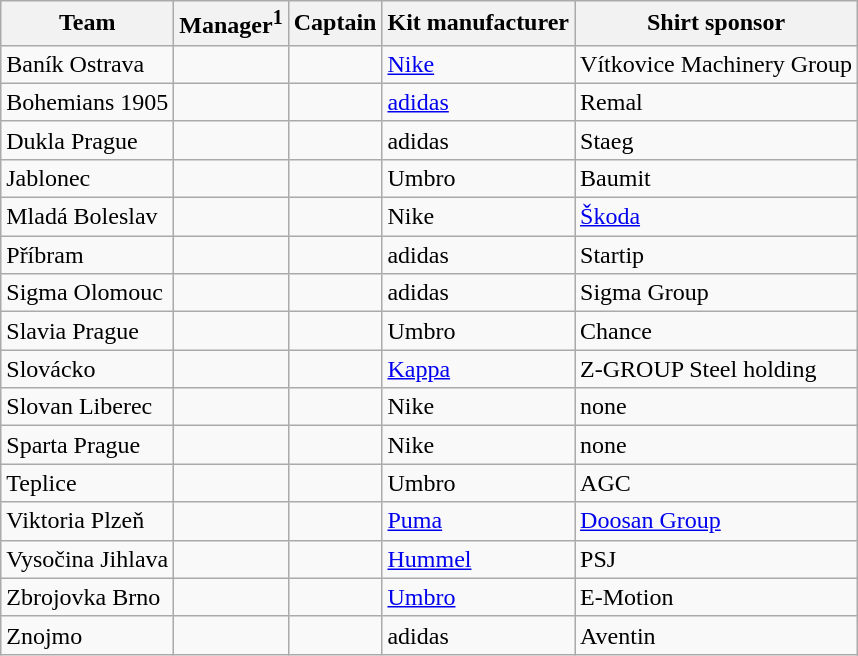<table class="wikitable sortable" style="text-align: left;">
<tr>
<th>Team</th>
<th>Manager<sup>1</sup></th>
<th>Captain</th>
<th>Kit manufacturer</th>
<th>Shirt sponsor</th>
</tr>
<tr>
<td>Baník Ostrava</td>
<td> </td>
<td> </td>
<td><a href='#'>Nike</a></td>
<td>Vítkovice Machinery Group</td>
</tr>
<tr>
<td>Bohemians 1905</td>
<td> </td>
<td> </td>
<td><a href='#'>adidas</a></td>
<td>Remal</td>
</tr>
<tr>
<td>Dukla Prague</td>
<td> </td>
<td> </td>
<td>adidas</td>
<td>Staeg</td>
</tr>
<tr>
<td>Jablonec</td>
<td> </td>
<td> </td>
<td>Umbro</td>
<td>Baumit</td>
</tr>
<tr>
<td>Mladá Boleslav</td>
<td> </td>
<td> </td>
<td>Nike</td>
<td><a href='#'>Škoda</a></td>
</tr>
<tr>
<td>Příbram</td>
<td> </td>
<td> </td>
<td>adidas</td>
<td>Startip</td>
</tr>
<tr>
<td>Sigma Olomouc</td>
<td> </td>
<td> </td>
<td>adidas</td>
<td>Sigma Group</td>
</tr>
<tr>
<td>Slavia Prague</td>
<td> </td>
<td> </td>
<td>Umbro</td>
<td>Chance</td>
</tr>
<tr>
<td>Slovácko</td>
<td> </td>
<td> </td>
<td><a href='#'>Kappa</a></td>
<td>Z-GROUP Steel holding</td>
</tr>
<tr>
<td>Slovan Liberec</td>
<td> </td>
<td> </td>
<td>Nike</td>
<td>none</td>
</tr>
<tr>
<td>Sparta Prague</td>
<td> </td>
<td> </td>
<td>Nike</td>
<td>none</td>
</tr>
<tr>
<td>Teplice</td>
<td> </td>
<td> </td>
<td>Umbro</td>
<td>AGC</td>
</tr>
<tr>
<td>Viktoria Plzeň</td>
<td> </td>
<td> </td>
<td><a href='#'>Puma</a></td>
<td><a href='#'>Doosan Group</a></td>
</tr>
<tr>
<td>Vysočina Jihlava</td>
<td> </td>
<td> </td>
<td><a href='#'>Hummel</a></td>
<td>PSJ</td>
</tr>
<tr>
<td>Zbrojovka Brno</td>
<td> </td>
<td> </td>
<td><a href='#'>Umbro</a></td>
<td>E-Motion</td>
</tr>
<tr>
<td>Znojmo</td>
<td> </td>
<td> </td>
<td>adidas</td>
<td>Aventin</td>
</tr>
</table>
